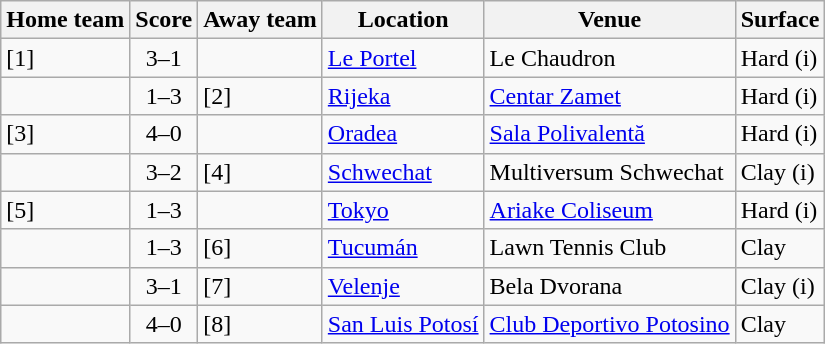<table class="wikitable">
<tr>
<th>Home team</th>
<th>Score</th>
<th>Away team</th>
<th>Location</th>
<th>Venue</th>
<th>Surface</th>
</tr>
<tr>
<td><strong></strong> [1]</td>
<td align=center>3–1</td>
<td></td>
<td><a href='#'>Le Portel</a></td>
<td>Le Chaudron</td>
<td>Hard (i)</td>
</tr>
<tr>
<td></td>
<td align=center>1–3</td>
<td><strong></strong> [2]</td>
<td><a href='#'>Rijeka</a></td>
<td><a href='#'>Centar Zamet</a></td>
<td>Hard (i)</td>
</tr>
<tr>
<td><strong></strong> [3]</td>
<td align=center>4–0</td>
<td></td>
<td><a href='#'>Oradea</a></td>
<td><a href='#'>Sala Polivalentă</a></td>
<td>Hard (i)</td>
</tr>
<tr>
<td><strong></strong></td>
<td align=center>3–2</td>
<td> [4]</td>
<td><a href='#'>Schwechat</a></td>
<td>Multiversum Schwechat</td>
<td>Clay (i)</td>
</tr>
<tr>
<td> [5]</td>
<td align=center>1–3</td>
<td><strong></strong></td>
<td><a href='#'>Tokyo</a></td>
<td><a href='#'>Ariake Coliseum</a></td>
<td>Hard (i)</td>
</tr>
<tr>
<td></td>
<td align=center>1–3</td>
<td><strong></strong> [6]</td>
<td><a href='#'>Tucumán</a></td>
<td>Lawn Tennis Club</td>
<td>Clay</td>
</tr>
<tr>
<td><strong></strong></td>
<td align=center>3–1</td>
<td> [7]</td>
<td><a href='#'>Velenje</a></td>
<td>Bela Dvorana</td>
<td>Clay (i)</td>
</tr>
<tr>
<td><strong></strong></td>
<td align=center>4–0</td>
<td> [8]</td>
<td><a href='#'>San Luis Potosí</a></td>
<td><a href='#'>Club Deportivo Potosino</a></td>
<td>Clay</td>
</tr>
</table>
